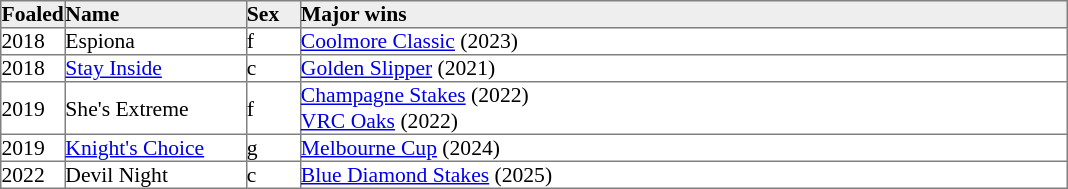<table border="1" cellpadding="0" style="border-collapse: collapse; font-size:90%">
<tr bgcolor="#eeeeee">
<td width="35px"><strong>Foaled</strong></td>
<td width="120px"><strong>Name</strong></td>
<td width="35px"><strong>Sex</strong></td>
<td width="510px"><strong>Major wins</strong></td>
</tr>
<tr>
<td>2018</td>
<td>Espiona</td>
<td>f</td>
<td><a href='#'>Coolmore Classic</a> (2023)</td>
</tr>
<tr>
<td>2018</td>
<td><a href='#'>Stay Inside</a></td>
<td>c</td>
<td><a href='#'>Golden Slipper</a> (2021)</td>
</tr>
<tr>
<td>2019</td>
<td>She's Extreme</td>
<td>f</td>
<td><a href='#'> Champagne Stakes</a> (2022)<br> <a href='#'>VRC Oaks</a> (2022)</td>
</tr>
<tr>
<td>2019</td>
<td><a href='#'>Knight's Choice</a></td>
<td>g</td>
<td><a href='#'>Melbourne Cup</a> (2024)</td>
</tr>
<tr>
<td>2022</td>
<td>Devil Night</td>
<td>c</td>
<td><a href='#'>Blue Diamond Stakes</a> (2025)</td>
</tr>
</table>
